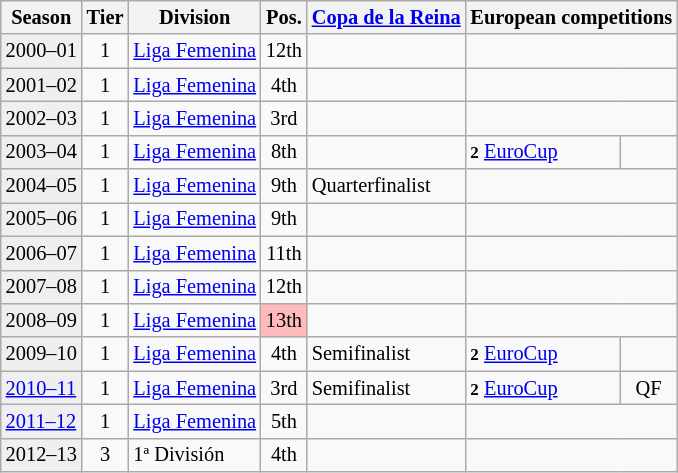<table class="wikitable" style="font-size:85%">
<tr>
<th>Season</th>
<th>Tier</th>
<th>Division</th>
<th>Pos.</th>
<th><a href='#'>Copa de la Reina</a></th>
<th colspan=2>European competitions</th>
</tr>
<tr>
<td style="background:#efefef;">2000–01</td>
<td align="center">1</td>
<td><a href='#'>Liga Femenina</a></td>
<td align="center">12th</td>
<td></td>
<td colspan=2></td>
</tr>
<tr>
<td style="background:#efefef;">2001–02</td>
<td align="center">1</td>
<td><a href='#'>Liga Femenina</a></td>
<td align="center">4th</td>
<td></td>
<td colspan=2></td>
</tr>
<tr>
<td style="background:#efefef;">2002–03</td>
<td align="center">1</td>
<td><a href='#'>Liga Femenina</a></td>
<td align="center">3rd</td>
<td></td>
<td colspan=2></td>
</tr>
<tr>
<td style="background:#efefef;">2003–04</td>
<td align="center">1</td>
<td><a href='#'>Liga Femenina</a></td>
<td align="center">8th</td>
<td></td>
<td><small><strong>2</strong></small> <a href='#'>EuroCup</a></td>
<td align=center></td>
</tr>
<tr>
<td style="background:#efefef;">2004–05</td>
<td align="center">1</td>
<td><a href='#'>Liga Femenina</a></td>
<td align="center">9th</td>
<td>Quarterfinalist</td>
<td colspan=2></td>
</tr>
<tr>
<td style="background:#efefef;">2005–06</td>
<td align="center">1</td>
<td><a href='#'>Liga Femenina</a></td>
<td align="center">9th</td>
<td></td>
<td colspan=2></td>
</tr>
<tr>
<td style="background:#efefef;">2006–07</td>
<td align="center">1</td>
<td><a href='#'>Liga Femenina</a></td>
<td align="center">11th</td>
<td></td>
<td colspan=2></td>
</tr>
<tr>
<td style="background:#efefef;">2007–08</td>
<td align="center">1</td>
<td><a href='#'>Liga Femenina</a></td>
<td align="center">12th</td>
<td></td>
<td colspan=2></td>
</tr>
<tr>
<td style="background:#efefef;">2008–09</td>
<td align="center">1</td>
<td><a href='#'>Liga Femenina</a></td>
<td align="center" bgcolor=#FFBBBB>13th</td>
<td></td>
<td colspan=2></td>
</tr>
<tr>
<td style="background:#efefef;">2009–10</td>
<td align="center">1</td>
<td><a href='#'>Liga Femenina</a></td>
<td align="center">4th</td>
<td>Semifinalist</td>
<td><small><strong>2</strong></small> <a href='#'>EuroCup</a></td>
<td align=center></td>
</tr>
<tr>
<td style="background:#efefef;"><a href='#'>2010–11</a></td>
<td align="center">1</td>
<td><a href='#'>Liga Femenina</a></td>
<td align="center">3rd</td>
<td>Semifinalist</td>
<td><small><strong>2</strong></small> <a href='#'>EuroCup</a></td>
<td align=center>QF</td>
</tr>
<tr>
<td style="background:#efefef;"><a href='#'>2011–12</a></td>
<td align="center">1</td>
<td><a href='#'>Liga Femenina</a></td>
<td align="center">5th</td>
<td></td>
<td colspan=2></td>
</tr>
<tr>
<td style="background:#efefef;">2012–13</td>
<td align="center">3</td>
<td>1ª División</td>
<td align="center">4th</td>
<td></td>
<td colspan=2></td>
</tr>
</table>
